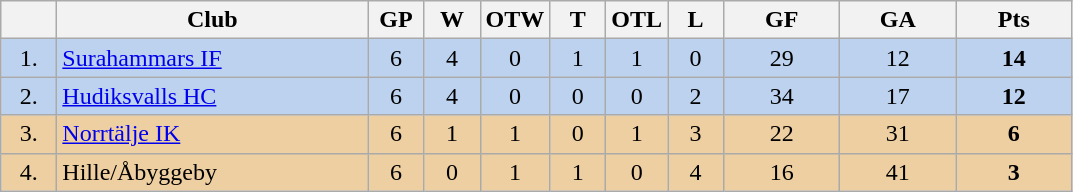<table class="wikitable">
<tr>
<th width="30"></th>
<th width="200">Club</th>
<th width="30">GP</th>
<th width="30">W</th>
<th width="30">OTW</th>
<th width="30">T</th>
<th width="30">OTL</th>
<th width="30">L</th>
<th width="70">GF</th>
<th width="70">GA</th>
<th width="70">Pts</th>
</tr>
<tr bgcolor="#BCD2EE" align="center">
<td>1.</td>
<td align="left"><a href='#'>Surahammars IF</a></td>
<td>6</td>
<td>4</td>
<td>0</td>
<td>1</td>
<td>1</td>
<td>0</td>
<td>29</td>
<td>12</td>
<td><strong>14</strong></td>
</tr>
<tr bgcolor="#BCD2EE" align="center">
<td>2.</td>
<td align="left"><a href='#'>Hudiksvalls HC</a></td>
<td>6</td>
<td>4</td>
<td>0</td>
<td>0</td>
<td>0</td>
<td>2</td>
<td>34</td>
<td>17</td>
<td><strong>12</strong></td>
</tr>
<tr bgcolor="#EECFA1" align="center">
<td>3.</td>
<td align="left"><a href='#'>Norrtälje IK</a></td>
<td>6</td>
<td>1</td>
<td>1</td>
<td>0</td>
<td>1</td>
<td>3</td>
<td>22</td>
<td>31</td>
<td><strong>6</strong></td>
</tr>
<tr bgcolor="#EECFA1" align="center">
<td>4.</td>
<td align="left">Hille/Åbyggeby</td>
<td>6</td>
<td>0</td>
<td>1</td>
<td>1</td>
<td>0</td>
<td>4</td>
<td>16</td>
<td>41</td>
<td><strong>3</strong></td>
</tr>
</table>
